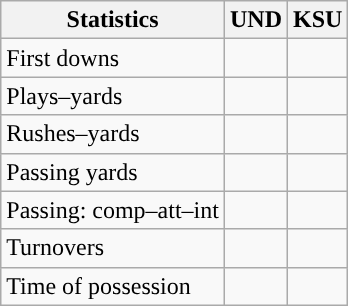<table class="wikitable" style="float:left">
<tr>
<th>Statistics</th>
<th>UND</th>
<th>KSU</th>
</tr>
<tr>
<td>First downs</td>
<td></td>
<td></td>
</tr>
<tr>
<td>Plays–yards</td>
<td></td>
<td></td>
</tr>
<tr>
<td>Rushes–yards</td>
<td></td>
<td></td>
</tr>
<tr>
<td>Passing yards</td>
<td></td>
<td></td>
</tr>
<tr>
<td>Passing: comp–att–int</td>
<td></td>
<td></td>
</tr>
<tr>
<td>Turnovers</td>
<td></td>
<td></td>
</tr>
<tr>
<td>Time of possession</td>
<td></td>
<td></td>
</tr>
</table>
